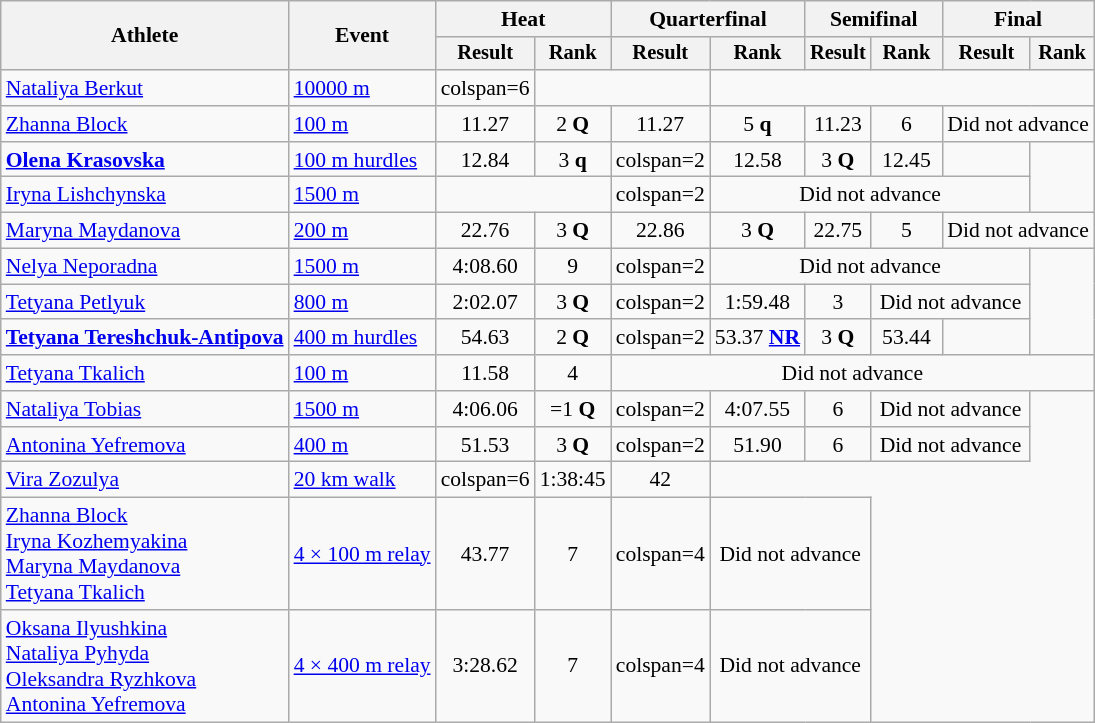<table class=wikitable style="font-size:90%">
<tr>
<th rowspan="2">Athlete</th>
<th rowspan="2">Event</th>
<th colspan="2">Heat</th>
<th colspan="2">Quarterfinal</th>
<th colspan="2">Semifinal</th>
<th colspan="2">Final</th>
</tr>
<tr style="font-size:95%">
<th>Result</th>
<th>Rank</th>
<th>Result</th>
<th>Rank</th>
<th>Result</th>
<th>Rank</th>
<th>Result</th>
<th>Rank</th>
</tr>
<tr align=center>
<td align=left><a href='#'>Nataliya Berkut</a></td>
<td align=left><a href='#'>10000 m</a></td>
<td>colspan=6 </td>
<td colspan=2></td>
</tr>
<tr align=center>
<td align=left><a href='#'>Zhanna Block</a></td>
<td align=left><a href='#'>100 m</a></td>
<td>11.27</td>
<td>2 <strong>Q</strong></td>
<td>11.27</td>
<td>5 <strong>q</strong></td>
<td>11.23</td>
<td>6</td>
<td colspan=2>Did not advance</td>
</tr>
<tr align=center>
<td align=left><strong><a href='#'>Olena Krasovska</a></strong></td>
<td align=left><a href='#'>100 m hurdles</a></td>
<td>12.84</td>
<td>3 <strong>q</strong></td>
<td>colspan=2 </td>
<td>12.58</td>
<td>3 <strong>Q</strong></td>
<td>12.45</td>
<td></td>
</tr>
<tr align=center>
<td align=left><a href='#'>Iryna Lishchynska</a></td>
<td align=left><a href='#'>1500 m</a></td>
<td colspan=2></td>
<td>colspan=2 </td>
<td colspan=4>Did not advance</td>
</tr>
<tr align=center>
<td align=left><a href='#'>Maryna Maydanova</a></td>
<td align=left><a href='#'>200 m</a></td>
<td>22.76</td>
<td>3 <strong>Q</strong></td>
<td>22.86</td>
<td>3 <strong>Q</strong></td>
<td>22.75</td>
<td>5</td>
<td colspan=2>Did not advance</td>
</tr>
<tr align=center>
<td align=left><a href='#'>Nelya Neporadna</a></td>
<td align=left><a href='#'>1500 m</a></td>
<td>4:08.60</td>
<td>9</td>
<td>colspan=2 </td>
<td colspan=4>Did not advance</td>
</tr>
<tr align=center>
<td align=left><a href='#'>Tetyana Petlyuk</a></td>
<td align=left><a href='#'>800 m</a></td>
<td>2:02.07</td>
<td>3 <strong>Q</strong></td>
<td>colspan=2 </td>
<td>1:59.48</td>
<td>3</td>
<td colspan=2>Did not advance</td>
</tr>
<tr align=center>
<td align=left><strong><a href='#'>Tetyana Tereshchuk-Antipova</a></strong></td>
<td align=left><a href='#'>400 m hurdles</a></td>
<td>54.63</td>
<td>2 <strong>Q</strong></td>
<td>colspan=2 </td>
<td>53.37 <strong><a href='#'>NR</a></strong></td>
<td>3 <strong>Q</strong></td>
<td>53.44</td>
<td></td>
</tr>
<tr align=center>
<td align=left><a href='#'>Tetyana Tkalich</a></td>
<td align=left><a href='#'>100 m</a></td>
<td>11.58</td>
<td>4</td>
<td colspan=6>Did not advance</td>
</tr>
<tr align=center>
<td align=left><a href='#'>Nataliya Tobias</a></td>
<td align=left><a href='#'>1500 m</a></td>
<td>4:06.06</td>
<td>=1 <strong>Q</strong></td>
<td>colspan=2 </td>
<td>4:07.55</td>
<td>6</td>
<td colspan=2>Did not advance</td>
</tr>
<tr align=center>
<td align=left><a href='#'>Antonina Yefremova</a></td>
<td align=left><a href='#'>400 m</a></td>
<td>51.53</td>
<td>3 <strong>Q</strong></td>
<td>colspan=2 </td>
<td>51.90</td>
<td>6</td>
<td colspan=2>Did not advance</td>
</tr>
<tr align=center>
<td align=left><a href='#'>Vira Zozulya</a></td>
<td align=left><a href='#'>20 km walk</a></td>
<td>colspan=6 </td>
<td>1:38:45</td>
<td>42</td>
</tr>
<tr align=center>
<td align=left><a href='#'>Zhanna Block</a><br><a href='#'>Iryna Kozhemyakina</a><br><a href='#'>Maryna Maydanova</a><br><a href='#'>Tetyana Tkalich</a></td>
<td align=left><a href='#'>4 × 100 m relay</a></td>
<td>43.77</td>
<td>7</td>
<td>colspan=4 </td>
<td colspan=2>Did not advance</td>
</tr>
<tr align=center>
<td align=left><a href='#'>Oksana Ilyushkina</a><br><a href='#'>Nataliya Pyhyda</a><br><a href='#'>Oleksandra Ryzhkova</a><br><a href='#'>Antonina Yefremova</a></td>
<td align=left><a href='#'>4 × 400 m relay</a></td>
<td>3:28.62</td>
<td>7</td>
<td>colspan=4 </td>
<td colspan=2>Did not advance</td>
</tr>
</table>
